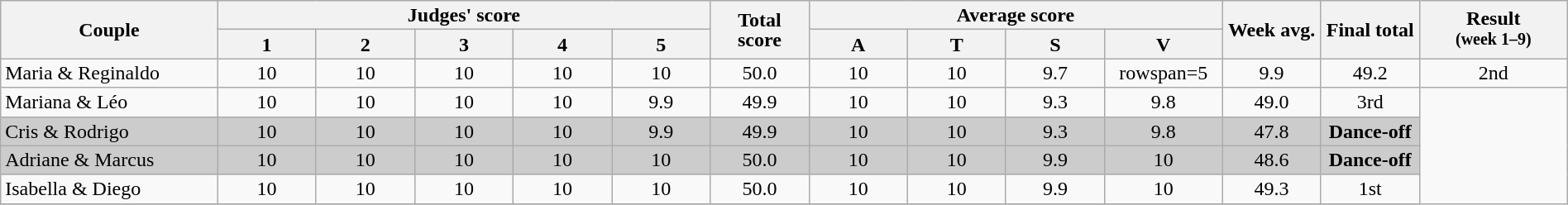<table class="wikitable" style="font-size:100%; line-height:16px; text-align:center" width="100%">
<tr>
<th rowspan=2 style="width:11.0%;">Couple</th>
<th colspan=5 style="width:25.0%;">Judges' score</th>
<th rowspan=2 style="width:05.0%;">Total score</th>
<th colspan=4 style="width:20.0%;">Average score</th>
<th rowspan=2 style="width:05.0%;">Week avg.</th>
<th rowspan=2 style="width:05.0%;">Final total</th>
<th rowspan=2 style="width:07.5%;">Result <br> <small> (week 1–9) </small></th>
</tr>
<tr>
<th style="width:05.0%;">1</th>
<th style="width:05.0%;">2</th>
<th style="width:05.0%;">3</th>
<th style="width:05.0%;">4</th>
<th style="width:05.0%;">5</th>
<th style="width:05.0%;">A</th>
<th style="width:05.0%;">T</th>
<th style="width:05.0%;">S</th>
<th style="width:05.0%;">V</th>
</tr>
<tr>
<td align="left">Maria & Reginaldo</td>
<td>10</td>
<td>10</td>
<td>10</td>
<td>10</td>
<td>10</td>
<td>50.0</td>
<td>10</td>
<td>10</td>
<td>9.7</td>
<td>rowspan=5 </td>
<td>9.9</td>
<td>49.2</td>
<td>2nd</td>
</tr>
<tr>
<td align="left">Mariana & Léo</td>
<td>10</td>
<td>10</td>
<td>10</td>
<td>10</td>
<td>9.9</td>
<td>49.9</td>
<td>10</td>
<td>10</td>
<td>9.3</td>
<td>9.8</td>
<td>49.0</td>
<td>3rd</td>
</tr>
<tr bgcolor="CCCCCC">
<td align="left">Cris & Rodrigo</td>
<td>10</td>
<td>10</td>
<td>10</td>
<td>10</td>
<td>9.9</td>
<td>49.9</td>
<td>10</td>
<td>10</td>
<td>9.3</td>
<td>9.8</td>
<td>47.8</td>
<td><strong>Dance-off</strong></td>
</tr>
<tr bgcolor="CCCCCC">
<td align="left">Adriane & Marcus</td>
<td>10</td>
<td>10</td>
<td>10</td>
<td>10</td>
<td>10</td>
<td>50.0</td>
<td>10</td>
<td>10</td>
<td>9.9</td>
<td>10</td>
<td>48.6</td>
<td><strong>Dance-off</strong></td>
</tr>
<tr>
<td align="left">Isabella & Diego</td>
<td>10</td>
<td>10</td>
<td>10</td>
<td>10</td>
<td>10</td>
<td>50.0</td>
<td>10</td>
<td>10</td>
<td>9.9</td>
<td>10</td>
<td>49.3</td>
<td>1st</td>
</tr>
<tr>
</tr>
</table>
